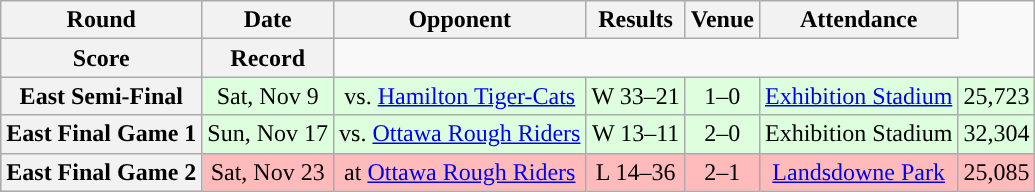<table class="wikitable" style="text-align:center">
<tr>
<th>Round</th>
<th>Date</th>
<th>Opponent</th>
<th>Results</th>
<th>Venue</th>
<th>Attendance</th>
</tr>
<tr>
<th>Score</th>
<th>Record</th>
</tr>
<tr style="background:#ddffdd">
<th>East Semi-Final</th>
<td>Sat, Nov 9</td>
<td>vs. <a href='#'>Hamilton Tiger-Cats</a></td>
<td>W 33–21</td>
<td>1–0</td>
<td><a href='#'>Exhibition Stadium</a></td>
<td>25,723</td>
</tr>
<tr style="background:#ddffdd">
<th>East Final Game 1</th>
<td>Sun, Nov 17</td>
<td>vs. <a href='#'>Ottawa Rough Riders</a></td>
<td>W 13–11</td>
<td>2–0</td>
<td>Exhibition Stadium</td>
<td>32,304</td>
</tr>
<tr style="background:#ffbbbb">
<th>East Final Game 2</th>
<td>Sat, Nov 23</td>
<td>at <a href='#'>Ottawa Rough Riders</a></td>
<td>L 14–36</td>
<td>2–1</td>
<td><a href='#'>Landsdowne Park</a></td>
<td>25,085</td>
</tr>
</table>
